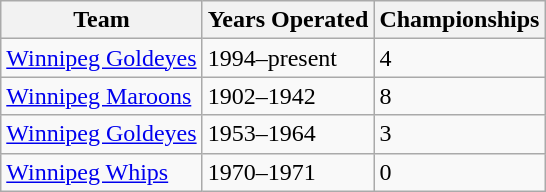<table class="wikitable">
<tr>
<th>Team</th>
<th>Years Operated</th>
<th>Championships</th>
</tr>
<tr>
<td><a href='#'>Winnipeg Goldeyes</a></td>
<td>1994–present</td>
<td>4</td>
</tr>
<tr>
<td><a href='#'>Winnipeg Maroons</a></td>
<td>1902–1942</td>
<td>8</td>
</tr>
<tr>
<td><a href='#'>Winnipeg Goldeyes</a></td>
<td>1953–1964</td>
<td>3</td>
</tr>
<tr>
<td><a href='#'>Winnipeg Whips</a></td>
<td>1970–1971</td>
<td>0</td>
</tr>
</table>
